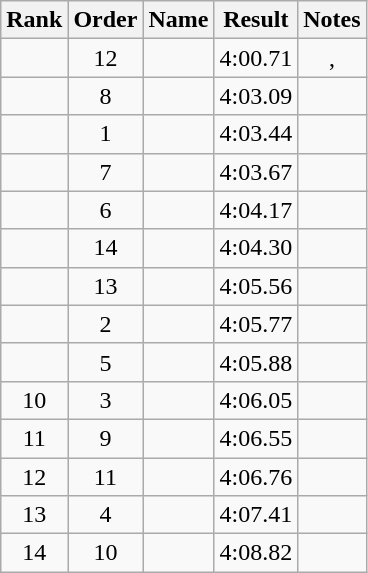<table class="wikitable sortable" style="text-align:center">
<tr>
<th>Rank</th>
<th>Order</th>
<th>Name</th>
<th>Result</th>
<th>Notes</th>
</tr>
<tr>
<td></td>
<td>12</td>
<td align="left"></td>
<td>4:00.71</td>
<td><strong></strong>, </td>
</tr>
<tr>
<td></td>
<td>8</td>
<td align="left"></td>
<td>4:03.09</td>
<td></td>
</tr>
<tr>
<td></td>
<td>1</td>
<td align="left"></td>
<td>4:03.44</td>
<td></td>
</tr>
<tr>
<td></td>
<td>7</td>
<td align="left"></td>
<td>4:03.67</td>
<td></td>
</tr>
<tr>
<td></td>
<td>6</td>
<td align="left"></td>
<td>4:04.17</td>
<td></td>
</tr>
<tr>
<td></td>
<td>14</td>
<td align="left"></td>
<td>4:04.30</td>
<td></td>
</tr>
<tr>
<td></td>
<td>13</td>
<td align="left"></td>
<td>4:05.56</td>
<td></td>
</tr>
<tr>
<td></td>
<td>2</td>
<td align="left"></td>
<td>4:05.77</td>
<td></td>
</tr>
<tr>
<td></td>
<td>5</td>
<td align="left"></td>
<td>4:05.88</td>
<td></td>
</tr>
<tr>
<td>10</td>
<td>3</td>
<td align="left"></td>
<td>4:06.05</td>
<td></td>
</tr>
<tr>
<td>11</td>
<td>9</td>
<td align="left"></td>
<td>4:06.55</td>
<td></td>
</tr>
<tr>
<td>12</td>
<td>11</td>
<td align="left"></td>
<td>4:06.76</td>
<td></td>
</tr>
<tr>
<td>13</td>
<td>4</td>
<td align="left"></td>
<td>4:07.41</td>
<td></td>
</tr>
<tr>
<td>14</td>
<td>10</td>
<td align="left"></td>
<td>4:08.82</td>
<td></td>
</tr>
</table>
